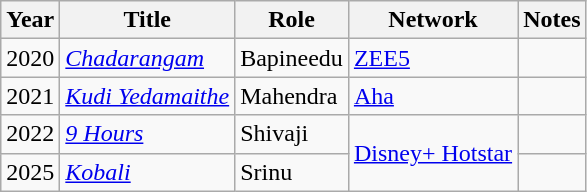<table class="wikitable">
<tr>
<th>Year</th>
<th>Title</th>
<th>Role</th>
<th>Network</th>
<th>Notes</th>
</tr>
<tr>
<td>2020</td>
<td><em><a href='#'>Chadarangam</a></em></td>
<td>Bapineedu</td>
<td><a href='#'>ZEE5</a></td>
<td></td>
</tr>
<tr>
<td>2021</td>
<td><em><a href='#'>Kudi Yedamaithe</a></em></td>
<td>Mahendra</td>
<td><a href='#'>Aha</a></td>
<td></td>
</tr>
<tr>
<td>2022</td>
<td><em><a href='#'>9 Hours</a></em></td>
<td>Shivaji</td>
<td rowspan="2"><a href='#'>Disney+ Hotstar</a></td>
<td></td>
</tr>
<tr>
<td>2025</td>
<td><em><a href='#'>Kobali</a></em></td>
<td>Srinu</td>
<td></td>
</tr>
</table>
